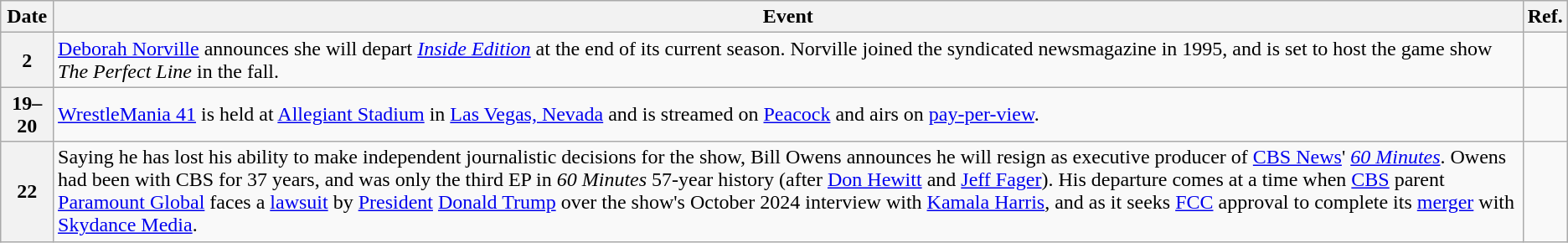<table class="wikitable sortable">
<tr>
<th>Date</th>
<th>Event</th>
<th>Ref.</th>
</tr>
<tr>
<th>2</th>
<td><a href='#'>Deborah Norville</a> announces she will depart <em><a href='#'>Inside Edition</a></em> at the end of its current season. Norville joined the syndicated newsmagazine in 1995, and is set to host the game show <em>The Perfect Line</em> in the fall.</td>
<td></td>
</tr>
<tr>
<th>19–20</th>
<td><a href='#'>WrestleMania 41</a> is held at <a href='#'>Allegiant Stadium</a> in <a href='#'>Las Vegas, Nevada</a> and is streamed on <a href='#'>Peacock</a> and airs on <a href='#'>pay-per-view</a>.</td>
<td></td>
</tr>
<tr>
<th>22</th>
<td>Saying he has lost his ability to make independent journalistic decisions for the show, Bill Owens announces he will resign as executive producer of <a href='#'>CBS News</a>' <em><a href='#'>60 Minutes</a></em>. Owens had been with CBS for 37 years, and was only the third EP in <em>60 Minutes</em> 57-year history (after <a href='#'>Don Hewitt</a> and <a href='#'>Jeff Fager</a>).  His departure comes at a time when <a href='#'>CBS</a> parent <a href='#'>Paramount Global</a> faces a <a href='#'>lawsuit</a> by <a href='#'>President</a> <a href='#'>Donald Trump</a> over the show's October 2024 interview with <a href='#'>Kamala Harris</a>, and as it seeks <a href='#'>FCC</a> approval to complete its <a href='#'>merger</a> with <a href='#'>Skydance Media</a>.</td>
<td></td>
</tr>
</table>
